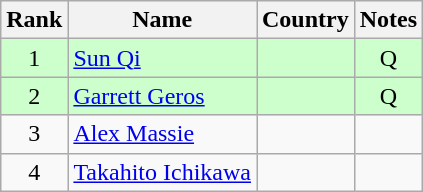<table class="wikitable" style="text-align:center;">
<tr>
<th>Rank</th>
<th>Name</th>
<th>Country</th>
<th>Notes</th>
</tr>
<tr bgcolor=ccffcc>
<td>1</td>
<td align=left><a href='#'>Sun Qi</a></td>
<td align=left></td>
<td>Q</td>
</tr>
<tr bgcolor=ccffcc>
<td>2</td>
<td align=left><a href='#'>Garrett Geros</a></td>
<td align=left></td>
<td>Q</td>
</tr>
<tr>
<td>3</td>
<td align=left><a href='#'>Alex Massie</a></td>
<td align=left></td>
<td></td>
</tr>
<tr>
<td>4</td>
<td align=left><a href='#'>Takahito Ichikawa</a></td>
<td align=left></td>
<td></td>
</tr>
</table>
